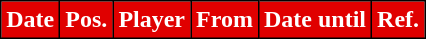<table class="wikitable plainrowheaders sortable">
<tr>
<th style="background:#E00000;border:1px solid black;color:white">Date</th>
<th style="background:#E00000;border:1px solid black;color:white">Pos.</th>
<th style="background:#E00000;border:1px solid black;color:white">Player</th>
<th style="background:#E00000;border:1px solid black;color:white">From</th>
<th style="background:#E00000;border:1px solid black;color:white">Date until</th>
<th style="background:#E00000;border:1px solid black;color:white">Ref.</th>
</tr>
</table>
